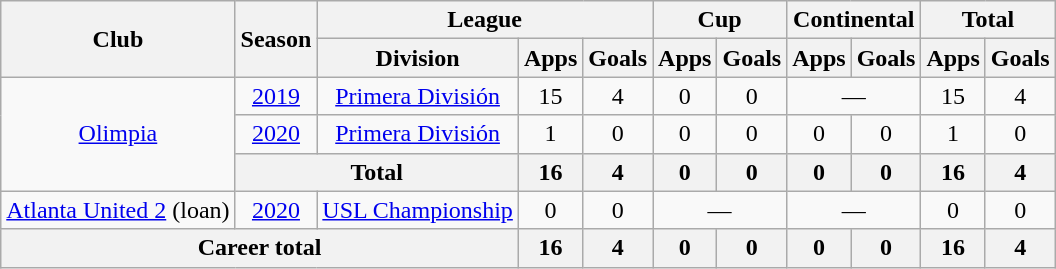<table class=wikitable style=text-align:center>
<tr>
<th rowspan=2>Club</th>
<th rowspan=2>Season</th>
<th colspan=3>League</th>
<th colspan=2>Cup</th>
<th colspan=2>Continental</th>
<th colspan=2>Total</th>
</tr>
<tr>
<th>Division</th>
<th>Apps</th>
<th>Goals</th>
<th>Apps</th>
<th>Goals</th>
<th>Apps</th>
<th>Goals</th>
<th>Apps</th>
<th>Goals</th>
</tr>
<tr>
<td rowspan=3><a href='#'>Olimpia</a></td>
<td><a href='#'>2019</a></td>
<td><a href='#'>Primera División</a></td>
<td>15</td>
<td>4</td>
<td>0</td>
<td>0</td>
<td colspan=2>—</td>
<td>15</td>
<td>4</td>
</tr>
<tr>
<td><a href='#'>2020</a></td>
<td><a href='#'>Primera División</a></td>
<td>1</td>
<td>0</td>
<td>0</td>
<td>0</td>
<td>0</td>
<td>0</td>
<td>1</td>
<td>0</td>
</tr>
<tr>
<th colspan=2>Total</th>
<th>16</th>
<th>4</th>
<th>0</th>
<th>0</th>
<th>0</th>
<th>0</th>
<th>16</th>
<th>4</th>
</tr>
<tr>
<td rowspan=1><a href='#'>Atlanta United 2</a> (loan)</td>
<td><a href='#'>2020</a></td>
<td><a href='#'>USL Championship</a></td>
<td>0</td>
<td>0</td>
<td colspan=2>—</td>
<td colspan=2>—</td>
<td>0</td>
<td>0</td>
</tr>
<tr>
<th colspan=3>Career total</th>
<th>16</th>
<th>4</th>
<th>0</th>
<th>0</th>
<th>0</th>
<th>0</th>
<th>16</th>
<th>4</th>
</tr>
</table>
